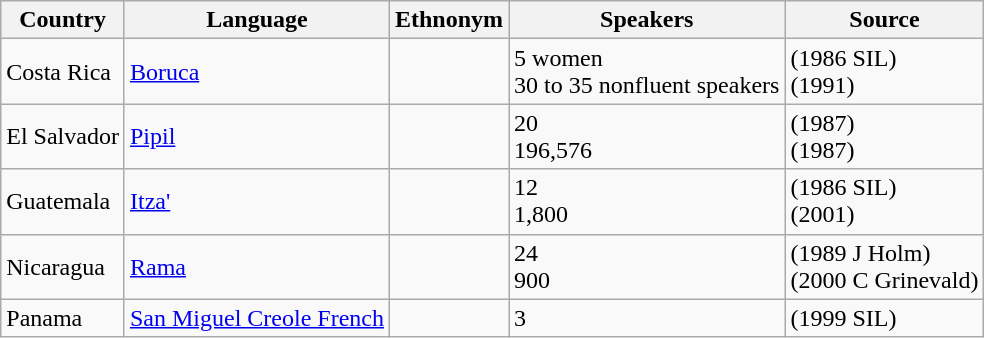<table class="wikitable">
<tr>
<th>Country</th>
<th>Language</th>
<th>Ethnonym</th>
<th>Speakers</th>
<th>Source</th>
</tr>
<tr>
<td>Costa Rica</td>
<td><a href='#'>Boruca</a></td>
<td></td>
<td>5 women<br>30 to 35 nonfluent speakers</td>
<td>(1986 SIL)<br>(1991)</td>
</tr>
<tr>
<td>El Salvador</td>
<td><a href='#'>Pipil</a></td>
<td></td>
<td>20<br>196,576</td>
<td>(1987)<br>(1987)</td>
</tr>
<tr>
<td>Guatemala</td>
<td><a href='#'>Itza'</a></td>
<td></td>
<td>12<br>1,800</td>
<td>(1986 SIL)<br>(2001)</td>
</tr>
<tr>
<td>Nicaragua</td>
<td><a href='#'>Rama</a></td>
<td></td>
<td>24 <br>900</td>
<td>(1989 J Holm)<br>(2000 C Grinevald)</td>
</tr>
<tr>
<td>Panama</td>
<td><a href='#'>San Miguel Creole French</a></td>
<td></td>
<td>3</td>
<td>(1999 SIL)</td>
</tr>
</table>
